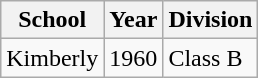<table class="wikitable">
<tr>
<th>School</th>
<th>Year</th>
<th>Division</th>
</tr>
<tr>
<td>Kimberly</td>
<td>1960</td>
<td>Class B</td>
</tr>
</table>
